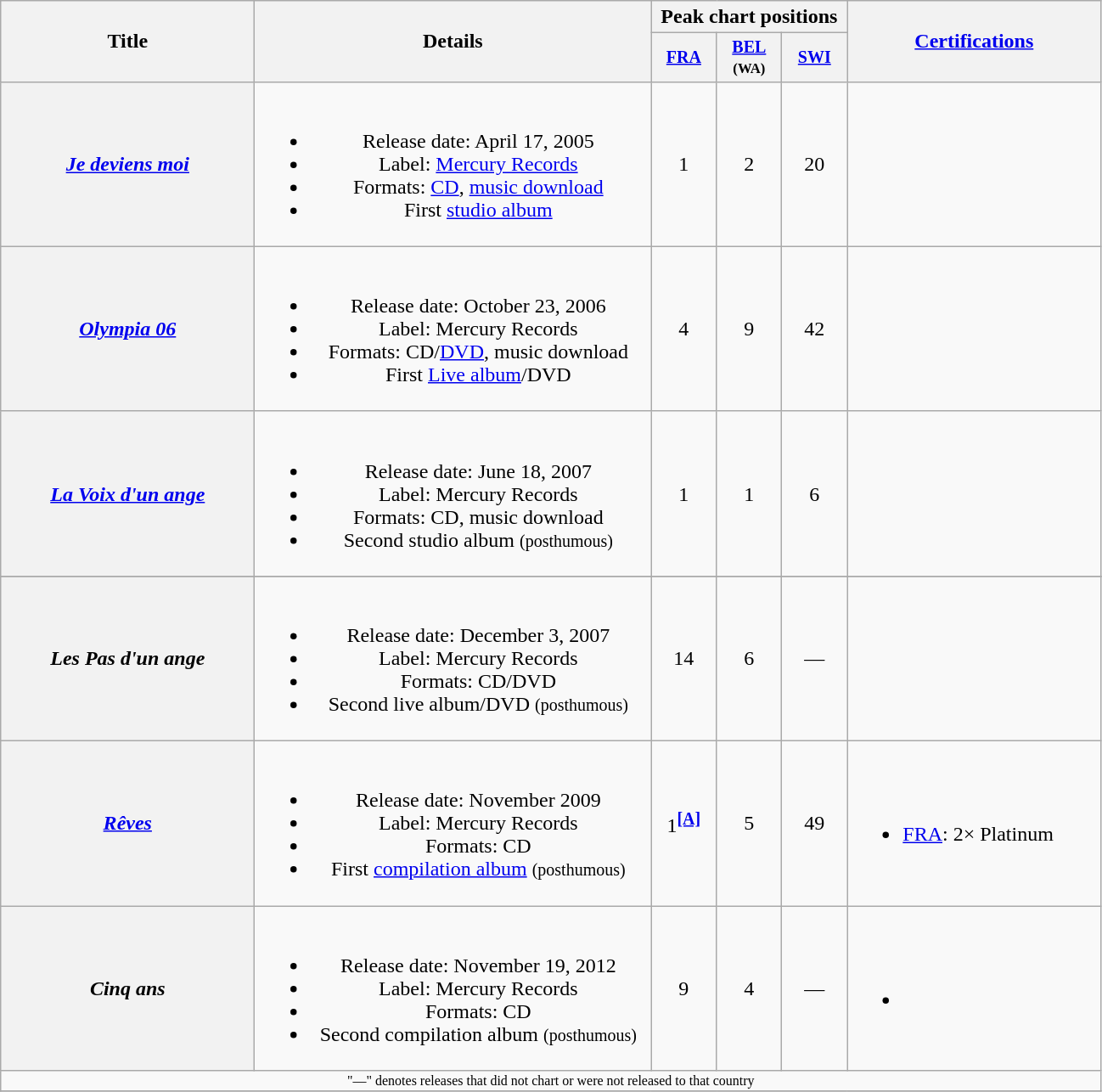<table class="wikitable plainrowheaders" style="text-align:center;">
<tr>
<th rowspan="2" style="width:12em;">Title</th>
<th rowspan="2" style="width:19em;">Details</th>
<th colspan="3">Peak chart positions</th>
<th rowspan="2" style="width:12em;"><a href='#'>Certifications</a></th>
</tr>
<tr style="font-size:smaller;">
<th width="45"><a href='#'>FRA</a><br></th>
<th width="45"><a href='#'>BEL</a><br><small>(WA)</small><br></th>
<th width="45"><a href='#'>SWI</a><br></th>
</tr>
<tr>
<th scope="row"><em><a href='#'>Je deviens moi</a></em></th>
<td><br><ul><li>Release date: April 17, 2005</li><li>Label: <a href='#'>Mercury Records</a></li><li>Formats: <a href='#'>CD</a>, <a href='#'>music download</a></li><li>First <a href='#'>studio album</a></li></ul></td>
<td>1</td>
<td>2</td>
<td>20</td>
<td align="left"></td>
</tr>
<tr>
<th scope="row"><em><a href='#'>Olympia 06</a></em></th>
<td><br><ul><li>Release date: October 23, 2006</li><li>Label: Mercury Records</li><li>Formats: CD/<a href='#'>DVD</a>, music download</li><li>First <a href='#'>Live album</a>/DVD</li></ul></td>
<td>4</td>
<td>9</td>
<td>42</td>
<td align="left"></td>
</tr>
<tr>
<th scope="row"><em><a href='#'>La Voix d'un ange</a></em></th>
<td><br><ul><li>Release date: June 18, 2007</li><li>Label: Mercury Records</li><li>Formats: CD, music download</li><li>Second studio album <small>(posthumous)</small></li></ul></td>
<td>1</td>
<td>1</td>
<td>6</td>
<td align="left"></td>
</tr>
<tr>
</tr>
<tr>
<th scope="row"><em>Les Pas d'un ange</em></th>
<td><br><ul><li>Release date: December 3, 2007</li><li>Label: Mercury Records</li><li>Formats: CD/DVD</li><li>Second live album/DVD <small>(posthumous)</small></li></ul></td>
<td>14</td>
<td>6</td>
<td>—</td>
<td align="left"></td>
</tr>
<tr>
<th scope="row"><em><a href='#'>Rêves</a></em></th>
<td><br><ul><li>Release date: November 2009</li><li>Label: Mercury Records</li><li>Formats: CD</li><li>First <a href='#'>compilation album</a> <small>(posthumous)</small></li></ul></td>
<td>1<sup><span></span><a href='#'><strong>[A]</strong></a></sup></td>
<td>5</td>
<td>49</td>
<td align="left"><br><ul><li><a href='#'>FRA</a>: 2× Platinum</li></ul></td>
</tr>
<tr>
<th scope="row"><em>Cinq ans</em></th>
<td><br><ul><li>Release date: November 19, 2012</li><li>Label: Mercury Records</li><li>Formats: CD</li><li>Second compilation album <small>(posthumous)</small></li></ul></td>
<td>9</td>
<td>4</td>
<td>—</td>
<td align="left"><br><ul><li></li></ul></td>
</tr>
<tr>
<td align="center" colspan="6" style="font-size:8pt">"—" denotes releases that did not chart or were not released to that country</td>
</tr>
<tr>
</tr>
</table>
